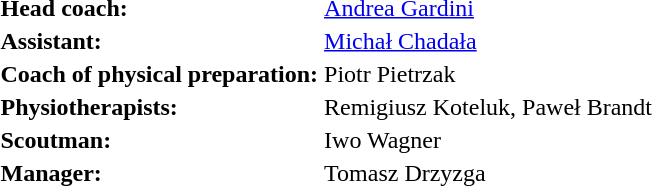<table>
<tr>
<td><strong>Head coach:</strong></td>
<td><a href='#'>Andrea Gardini</a></td>
</tr>
<tr>
<td><strong>Assistant:</strong></td>
<td><a href='#'>Michał Chadała</a></td>
</tr>
<tr>
<td><strong>Coach of physical preparation:</strong></td>
<td>Piotr Pietrzak</td>
</tr>
<tr>
<td><strong>Physiotherapists:</strong></td>
<td>Remigiusz Koteluk, Paweł Brandt</td>
</tr>
<tr>
<td><strong>Scoutman:</strong></td>
<td>Iwo Wagner</td>
</tr>
<tr>
<td><strong>Manager:</strong></td>
<td>Tomasz Drzyzga</td>
</tr>
</table>
